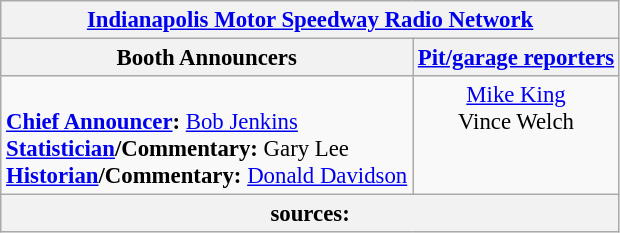<table class="wikitable" style="font-size: 95%">
<tr>
<th colspan=3><a href='#'>Indianapolis Motor Speedway Radio Network</a></th>
</tr>
<tr>
<th>Booth Announcers</th>
<th><a href='#'>Pit/garage reporters</a></th>
</tr>
<tr>
<td valign="top"><br><strong><a href='#'>Chief Announcer</a>: </strong><a href='#'>Bob Jenkins</a><br>
<strong><a href='#'>Statistician</a>/Commentary: </strong>Gary Lee<br>
<strong><a href='#'>Historian</a>/Commentary: </strong><a href='#'>Donald Davidson</a><br></td>
<td align="center" valign="top"><a href='#'>Mike King</a><br>Vince Welch</td>
</tr>
<tr>
<th colspan=2>sources:</th>
</tr>
</table>
